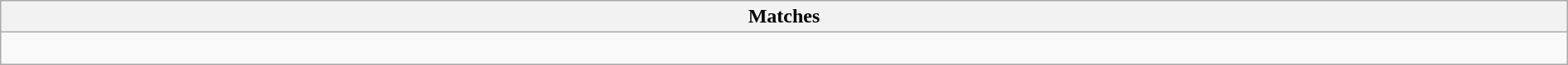<table class="wikitable collapsible collapsed" style="width:100%;">
<tr>
<th>Matches</th>
</tr>
<tr>
<td><br></td>
</tr>
</table>
